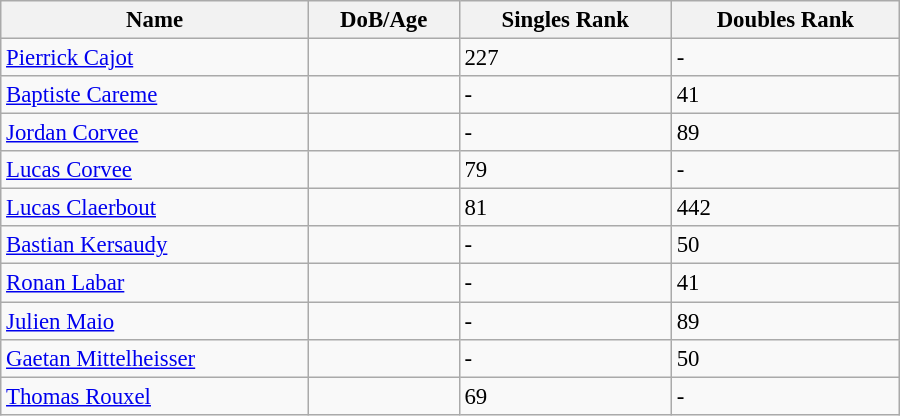<table class="wikitable"  style="width:600px; font-size:95%;">
<tr>
<th align="left">Name</th>
<th align="left">DoB/Age</th>
<th align="left">Singles Rank</th>
<th align="left">Doubles Rank</th>
</tr>
<tr>
<td><a href='#'>Pierrick Cajot</a></td>
<td></td>
<td>227</td>
<td>-</td>
</tr>
<tr>
<td><a href='#'>Baptiste Careme</a></td>
<td></td>
<td>-</td>
<td>41</td>
</tr>
<tr>
<td><a href='#'>Jordan Corvee</a></td>
<td></td>
<td>-</td>
<td>89</td>
</tr>
<tr>
<td><a href='#'>Lucas Corvee</a></td>
<td></td>
<td>79</td>
<td>-</td>
</tr>
<tr>
<td><a href='#'>Lucas Claerbout</a></td>
<td></td>
<td>81</td>
<td>442</td>
</tr>
<tr>
<td><a href='#'>Bastian Kersaudy</a></td>
<td></td>
<td>-</td>
<td>50</td>
</tr>
<tr>
<td><a href='#'>Ronan Labar</a></td>
<td></td>
<td>-</td>
<td>41</td>
</tr>
<tr>
<td><a href='#'>Julien Maio</a></td>
<td></td>
<td>-</td>
<td>89</td>
</tr>
<tr>
<td><a href='#'>Gaetan Mittelheisser</a></td>
<td></td>
<td>-</td>
<td>50</td>
</tr>
<tr>
<td><a href='#'>Thomas Rouxel</a></td>
<td></td>
<td>69</td>
<td>-</td>
</tr>
</table>
